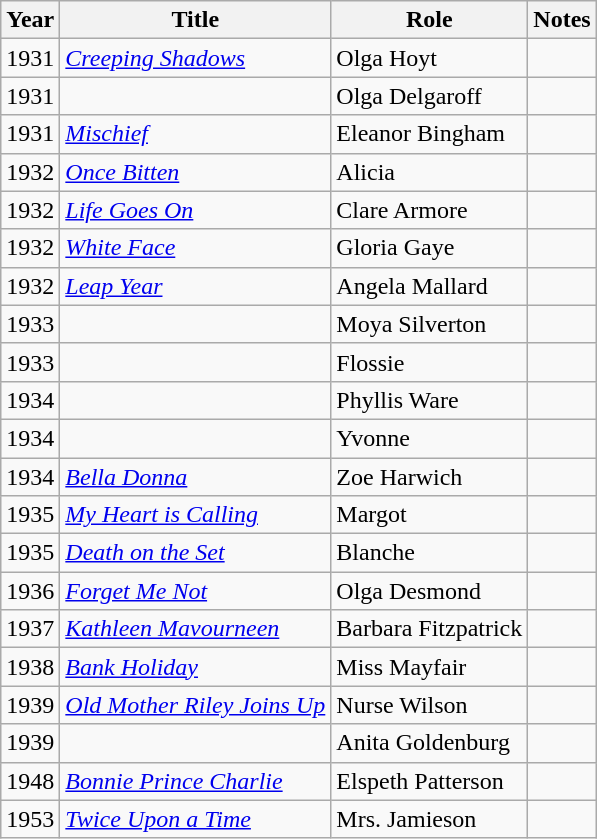<table class="wikitable sortable">
<tr>
<th>Year</th>
<th>Title</th>
<th>Role</th>
<th class="unsortable">Notes</th>
</tr>
<tr>
<td>1931</td>
<td><em><a href='#'>Creeping Shadows</a></em></td>
<td>Olga Hoyt</td>
<td></td>
</tr>
<tr>
<td>1931</td>
<td><em></em></td>
<td>Olga Delgaroff</td>
<td></td>
</tr>
<tr>
<td>1931</td>
<td><em><a href='#'>Mischief</a></em></td>
<td>Eleanor Bingham</td>
<td></td>
</tr>
<tr>
<td>1932</td>
<td><em><a href='#'>Once Bitten</a></em></td>
<td>Alicia</td>
<td></td>
</tr>
<tr>
<td>1932</td>
<td><em><a href='#'>Life Goes On</a></em></td>
<td>Clare Armore</td>
<td></td>
</tr>
<tr>
<td>1932</td>
<td><em><a href='#'>White Face</a></em></td>
<td>Gloria Gaye</td>
<td></td>
</tr>
<tr>
<td>1932</td>
<td><em><a href='#'>Leap Year</a></em></td>
<td>Angela Mallard</td>
<td></td>
</tr>
<tr>
<td>1933</td>
<td><em></em></td>
<td>Moya Silverton</td>
<td></td>
</tr>
<tr>
<td>1933</td>
<td><em></em></td>
<td>Flossie</td>
<td></td>
</tr>
<tr>
<td>1934</td>
<td><em></em></td>
<td>Phyllis Ware</td>
<td></td>
</tr>
<tr>
<td>1934</td>
<td><em></em></td>
<td>Yvonne</td>
<td></td>
</tr>
<tr>
<td>1934</td>
<td><em><a href='#'>Bella Donna</a></em></td>
<td>Zoe Harwich</td>
<td></td>
</tr>
<tr>
<td>1935</td>
<td><em><a href='#'>My Heart is Calling</a></em></td>
<td>Margot</td>
<td></td>
</tr>
<tr>
<td>1935</td>
<td><em><a href='#'>Death on the Set</a></em></td>
<td>Blanche</td>
<td></td>
</tr>
<tr>
<td>1936</td>
<td><em><a href='#'>Forget Me Not</a></em></td>
<td>Olga Desmond</td>
<td></td>
</tr>
<tr>
<td>1937</td>
<td><em><a href='#'>Kathleen Mavourneen</a></em></td>
<td>Barbara Fitzpatrick</td>
<td></td>
</tr>
<tr>
<td>1938</td>
<td><em><a href='#'>Bank Holiday</a></em></td>
<td>Miss Mayfair</td>
<td></td>
</tr>
<tr>
<td>1939</td>
<td><em><a href='#'>Old Mother Riley Joins Up</a></em></td>
<td>Nurse Wilson</td>
<td></td>
</tr>
<tr>
<td>1939</td>
<td><em></em></td>
<td>Anita Goldenburg</td>
<td></td>
</tr>
<tr>
<td>1948</td>
<td><em><a href='#'>Bonnie Prince Charlie</a></em></td>
<td>Elspeth Patterson</td>
<td></td>
</tr>
<tr>
<td>1953</td>
<td><em><a href='#'>Twice Upon a Time</a></em></td>
<td>Mrs. Jamieson</td>
<td></td>
</tr>
</table>
